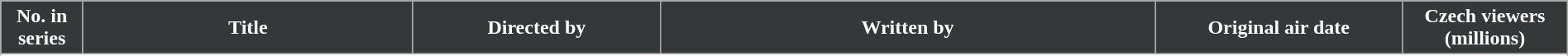<table class="wikitable plainrowheaders" style="width: 100%; margin-right: 0;">
<tr>
<th scope=col style="background: #353839; color: #fff; text-align:center;" width=5%>No. in<br>series</th>
<th scope=col style="background: #353839; color: #fff; text-align:center;" width=20%>Title</th>
<th scope=col style="background: #353839; color: #fff; text-align:center;" width=15%>Directed by</th>
<th scope=col style="background: #353839; color: #fff; text-align:center;" width=30%>Written by</th>
<th scope=col style="background: #353839; color: #fff; text-align:center;" width=15%>Original air date</th>
<th scope=col style="background: #353839; color: #fff; text-align:center;" width=10%>Czech viewers<br>(millions)</th>
</tr>
<tr>
</tr>
<tr>
</tr>
<tr>
</tr>
</table>
